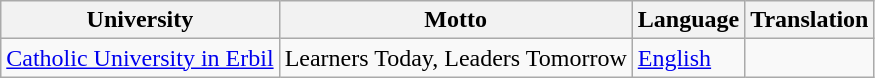<table class="wikitable sortable plainrowheaders">
<tr>
<th>University</th>
<th>Motto</th>
<th>Language</th>
<th>Translation</th>
</tr>
<tr>
<td><a href='#'>Catholic University in Erbil</a></td>
<td>Learners Today, Leaders Tomorrow</td>
<td><a href='#'>English</a></td>
<td></td>
</tr>
</table>
